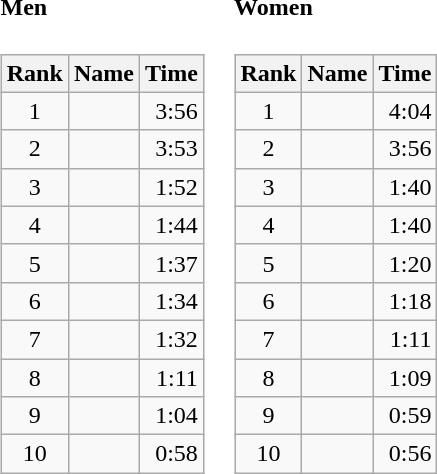<table border="0">
<tr>
<td valign="top"><br><h4>Men</h4><table class="wikitable">
<tr>
<th>Rank</th>
<th>Name</th>
<th>Time</th>
</tr>
<tr>
<td style="text-align:center;">1</td>
<td>  </td>
<td align="right">3:56</td>
</tr>
<tr>
<td style="text-align:center;">2</td>
<td></td>
<td align="right">3:53</td>
</tr>
<tr>
<td style="text-align:center;">3</td>
<td></td>
<td align="right">1:52</td>
</tr>
<tr>
<td style="text-align:center;">4</td>
<td></td>
<td align="right">1:44</td>
</tr>
<tr>
<td style="text-align:center;">5</td>
<td></td>
<td align="right">1:37</td>
</tr>
<tr>
<td style="text-align:center;">6</td>
<td></td>
<td align="right">1:34</td>
</tr>
<tr>
<td style="text-align:center;">7</td>
<td></td>
<td align="right">1:32</td>
</tr>
<tr>
<td style="text-align:center;">8</td>
<td></td>
<td align="right">1:11</td>
</tr>
<tr>
<td style="text-align:center;">9</td>
<td></td>
<td align="right">1:04</td>
</tr>
<tr>
<td style="text-align:center;">10</td>
<td></td>
<td align="right">0:58</td>
</tr>
</table>
</td>
<td><br><h4>Women</h4><table class="wikitable">
<tr>
<th>Rank</th>
<th>Name</th>
<th>Time</th>
</tr>
<tr>
<td style="text-align:center;">1</td>
<td>  </td>
<td align="right">4:04</td>
</tr>
<tr>
<td style="text-align:center;">2</td>
<td></td>
<td align="right">3:56</td>
</tr>
<tr>
<td style="text-align:center;">3</td>
<td></td>
<td align="right">1:40</td>
</tr>
<tr>
<td style="text-align:center;">4</td>
<td></td>
<td align="right">1:40</td>
</tr>
<tr>
<td style="text-align:center;">5</td>
<td></td>
<td align="right">1:20</td>
</tr>
<tr>
<td style="text-align:center;">6</td>
<td></td>
<td align="right">1:18</td>
</tr>
<tr>
<td style="text-align:center;">7</td>
<td></td>
<td align="right">1:11</td>
</tr>
<tr>
<td style="text-align:center;">8</td>
<td></td>
<td align="right">1:09</td>
</tr>
<tr>
<td style="text-align:center;">9</td>
<td></td>
<td align="right">0:59</td>
</tr>
<tr>
<td style="text-align:center;">10</td>
<td></td>
<td align="right">0:56</td>
</tr>
</table>
</td>
</tr>
</table>
